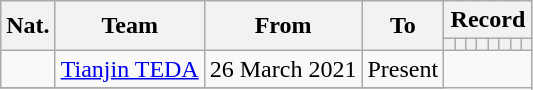<table class="wikitable" style="text-align: center">
<tr>
<th rowspan=2>Nat.</th>
<th rowspan=2>Team</th>
<th rowspan=2>From</th>
<th rowspan=2>To</th>
<th colspan=8>Record</th>
</tr>
<tr>
<th></th>
<th></th>
<th></th>
<th></th>
<th></th>
<th></th>
<th></th>
<th></th>
</tr>
<tr>
<td></td>
<td><a href='#'>Tianjin TEDA</a></td>
<td>26 March 2021</td>
<td>Present<br></td>
</tr>
<tr>
</tr>
</table>
